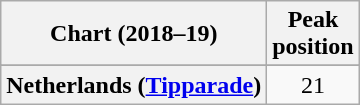<table class="wikitable sortable plainrowheaders" style="text-align:center">
<tr>
<th>Chart (2018–19)</th>
<th>Peak<br>position</th>
</tr>
<tr>
</tr>
<tr>
</tr>
<tr>
</tr>
<tr>
<th scope="row">Netherlands (<a href='#'>Tipparade</a>)</th>
<td>21</td>
</tr>
</table>
